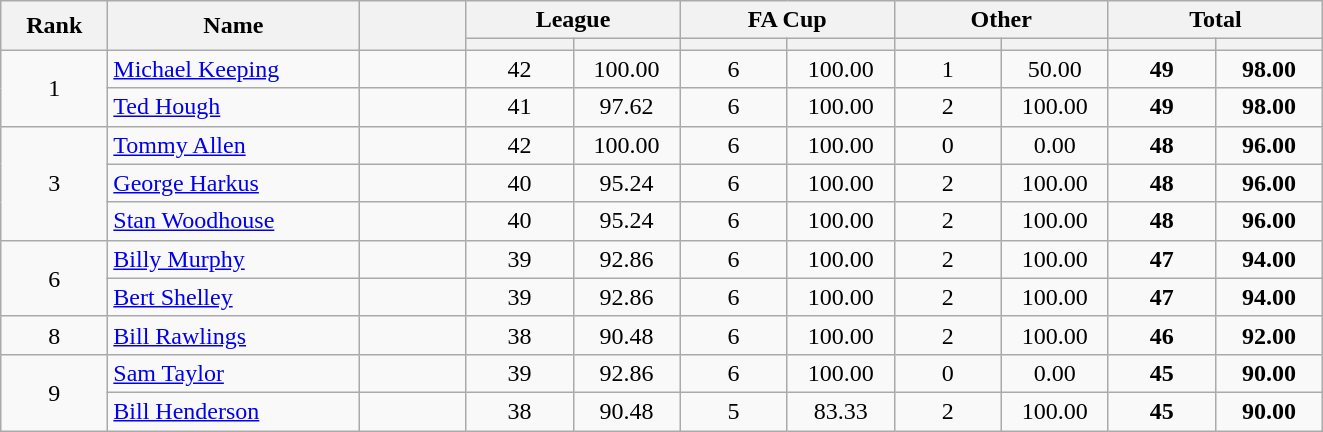<table class="wikitable plainrowheaders" style="text-align:center;">
<tr>
<th scope="col" rowspan="2" style="width:4em;">Rank</th>
<th scope="col" rowspan="2" style="width:10em;">Name</th>
<th scope="col" rowspan="2" style="width:4em;"></th>
<th scope="col" colspan="2">League</th>
<th scope="col" colspan="2">FA Cup</th>
<th scope="col" colspan="2">Other</th>
<th scope="col" colspan="2">Total</th>
</tr>
<tr>
<th scope="col" style="width:4em;"></th>
<th scope="col" style="width:4em;"></th>
<th scope="col" style="width:4em;"></th>
<th scope="col" style="width:4em;"></th>
<th scope="col" style="width:4em;"></th>
<th scope="col" style="width:4em;"></th>
<th scope="col" style="width:4em;"></th>
<th scope="col" style="width:4em;"></th>
</tr>
<tr>
<td rowspan="2">1</td>
<td align="left"><a href='#'>Michael Keeping</a></td>
<td></td>
<td>42</td>
<td>100.00</td>
<td>6</td>
<td>100.00</td>
<td>1</td>
<td>50.00</td>
<td><strong>49</strong></td>
<td><strong>98.00</strong></td>
</tr>
<tr>
<td align="left"><a href='#'>Ted Hough</a></td>
<td></td>
<td>41</td>
<td>97.62</td>
<td>6</td>
<td>100.00</td>
<td>2</td>
<td>100.00</td>
<td><strong>49</strong></td>
<td><strong>98.00</strong></td>
</tr>
<tr>
<td rowspan="3">3</td>
<td align="left"><a href='#'>Tommy Allen</a></td>
<td></td>
<td>42</td>
<td>100.00</td>
<td>6</td>
<td>100.00</td>
<td>0</td>
<td>0.00</td>
<td><strong>48</strong></td>
<td><strong>96.00</strong></td>
</tr>
<tr>
<td align="left"><a href='#'>George Harkus</a></td>
<td></td>
<td>40</td>
<td>95.24</td>
<td>6</td>
<td>100.00</td>
<td>2</td>
<td>100.00</td>
<td><strong>48</strong></td>
<td><strong>96.00</strong></td>
</tr>
<tr>
<td align="left"><a href='#'>Stan Woodhouse</a></td>
<td></td>
<td>40</td>
<td>95.24</td>
<td>6</td>
<td>100.00</td>
<td>2</td>
<td>100.00</td>
<td><strong>48</strong></td>
<td><strong>96.00</strong></td>
</tr>
<tr>
<td rowspan="2">6</td>
<td align="left"><a href='#'>Billy Murphy</a></td>
<td></td>
<td>39</td>
<td>92.86</td>
<td>6</td>
<td>100.00</td>
<td>2</td>
<td>100.00</td>
<td><strong>47</strong></td>
<td><strong>94.00</strong></td>
</tr>
<tr>
<td align="left"><a href='#'>Bert Shelley</a></td>
<td></td>
<td>39</td>
<td>92.86</td>
<td>6</td>
<td>100.00</td>
<td>2</td>
<td>100.00</td>
<td><strong>47</strong></td>
<td><strong>94.00</strong></td>
</tr>
<tr>
<td>8</td>
<td align="left"><a href='#'>Bill Rawlings</a></td>
<td></td>
<td>38</td>
<td>90.48</td>
<td>6</td>
<td>100.00</td>
<td>2</td>
<td>100.00</td>
<td><strong>46</strong></td>
<td><strong>92.00</strong></td>
</tr>
<tr>
<td rowspan="2">9</td>
<td align="left"><a href='#'>Sam Taylor</a></td>
<td></td>
<td>39</td>
<td>92.86</td>
<td>6</td>
<td>100.00</td>
<td>0</td>
<td>0.00</td>
<td><strong>45</strong></td>
<td><strong>90.00</strong></td>
</tr>
<tr>
<td align="left"><a href='#'>Bill Henderson</a></td>
<td></td>
<td>38</td>
<td>90.48</td>
<td>5</td>
<td>83.33</td>
<td>2</td>
<td>100.00</td>
<td><strong>45</strong></td>
<td><strong>90.00</strong></td>
</tr>
</table>
